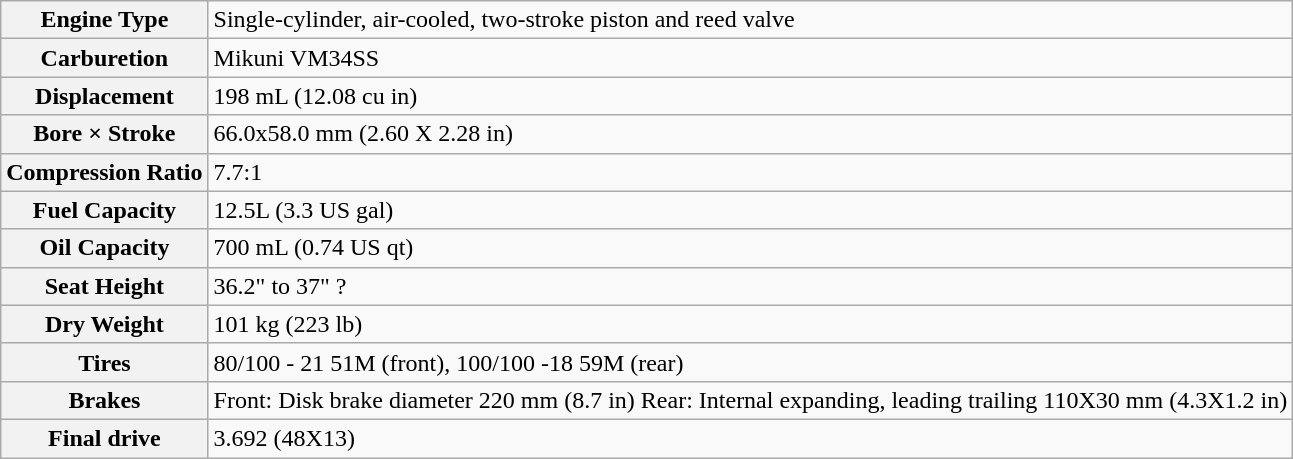<table class="wikitable">
<tr>
<th>Engine Type</th>
<td>Single-cylinder, air-cooled, two-stroke piston and reed valve</td>
</tr>
<tr>
<th>Carburetion</th>
<td>Mikuni VM34SS</td>
</tr>
<tr>
<th>Displacement</th>
<td>198 mL (12.08 cu in)</td>
</tr>
<tr>
<th>Bore × Stroke</th>
<td>66.0x58.0 mm (2.60 X 2.28 in)</td>
</tr>
<tr>
<th>Compression Ratio</th>
<td>7.7:1</td>
</tr>
<tr>
<th>Fuel Capacity</th>
<td>12.5L (3.3 US gal)</td>
</tr>
<tr>
<th>Oil Capacity</th>
<td>700 mL (0.74 US qt)</td>
</tr>
<tr>
<th>Seat Height</th>
<td>36.2" to 37" ?</td>
</tr>
<tr>
<th>Dry Weight</th>
<td>101 kg (223 lb)</td>
</tr>
<tr>
<th>Tires</th>
<td>80/100 - 21 51M (front), 100/100 -18 59M (rear)</td>
</tr>
<tr>
<th>Brakes</th>
<td>Front: Disk brake diameter 220 mm (8.7 in) Rear: Internal expanding, leading trailing 110X30 mm (4.3X1.2 in)</td>
</tr>
<tr>
<th>Final drive</th>
<td>3.692 (48X13)</td>
</tr>
</table>
